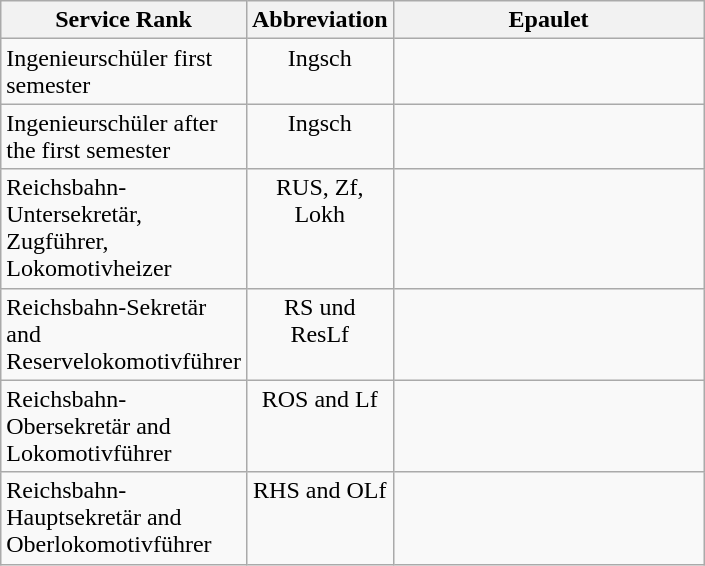<table class="wikitable">
<tr>
<th width="100">Service Rank</th>
<th width="50">Abbreviation</th>
<th width="200">Epaulet</th>
</tr>
<tr>
<td>Ingenieurschüler first semester</td>
<td valign="top" align="center">Ingsch</td>
<td valign="top" align="center"></td>
</tr>
<tr>
<td>Ingenieurschüler after the first semester</td>
<td valign="top" align="center">Ingsch</td>
<td valign="top" align="center"></td>
</tr>
<tr>
<td>Reichsbahn-Untersekretär, Zugführer, Lokomotivheizer</td>
<td valign="top" align="center">RUS, Zf, Lokh</td>
<td valign="top" align="center"></td>
</tr>
<tr>
<td>Reichsbahn-Sekretär and Reservelokomotivführer</td>
<td valign="top" align="center">RS und ResLf</td>
<td valign="top" align="center"></td>
</tr>
<tr>
<td>Reichsbahn-Obersekretär and Lokomotivführer</td>
<td valign="top" align="center">ROS and Lf</td>
<td valign="top" align="center"></td>
</tr>
<tr>
<td>Reichsbahn-Hauptsekretär and Oberlokomotivführer</td>
<td valign="top" align="center">RHS and OLf</td>
<td valign="top" align="center"></td>
</tr>
</table>
